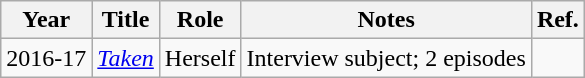<table class="wikitable sortable">
<tr>
<th>Year</th>
<th>Title</th>
<th>Role</th>
<th class="unsortable">Notes</th>
<th class="unsortable">Ref.</th>
</tr>
<tr>
<td>2016-17</td>
<td><em><a href='#'>Taken</a></em></td>
<td>Herself</td>
<td>Interview subject; 2 episodes</td>
<td></td>
</tr>
</table>
